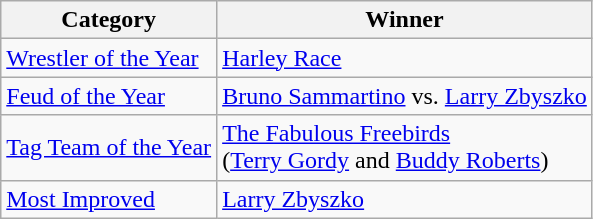<table class="wikitable">
<tr>
<th>Category</th>
<th>Winner</th>
</tr>
<tr>
<td><a href='#'>Wrestler of the Year</a></td>
<td><a href='#'>Harley Race</a></td>
</tr>
<tr>
<td><a href='#'>Feud of the Year</a></td>
<td><a href='#'>Bruno Sammartino</a> vs. <a href='#'>Larry Zbyszko</a></td>
</tr>
<tr>
<td><a href='#'>Tag Team of the Year</a></td>
<td><a href='#'>The Fabulous Freebirds</a><br>(<a href='#'>Terry Gordy</a> and <a href='#'>Buddy Roberts</a>)</td>
</tr>
<tr>
<td><a href='#'>Most Improved</a></td>
<td><a href='#'>Larry Zbyszko</a></td>
</tr>
</table>
